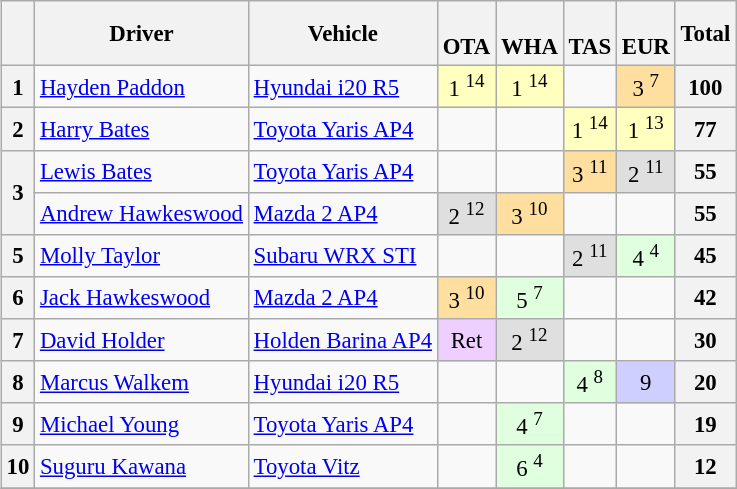<table>
<tr>
<td valign="top"><br><table class="wikitable" style="font-size: 95%; text-align: center;">
<tr>
<th></th>
<th>Driver</th>
<th>Vehicle</th>
<th><br>OTA</th>
<th><br>WHA</th>
<th><br>TAS</th>
<th><br>EUR</th>
<th>Total</th>
</tr>
<tr>
<th>1</th>
<td align=left> <a href='#'>Hayden Paddon</a></td>
<td align=left><a href='#'>Hyundai i20 R5</a></td>
<td style="background:#ffffbf;">1 <sup>14</sup></td>
<td style="background:#ffffbf;">1 <sup>14</sup></td>
<td></td>
<td style="background:#ffdf9f;">3 <sup>7</sup></td>
<th>100</th>
</tr>
<tr>
<th>2</th>
<td align=left> <a href='#'>Harry Bates</a></td>
<td align=left><a href='#'>Toyota Yaris AP4</a></td>
<td></td>
<td></td>
<td style="background:#ffffbf;">1 <sup>14</sup></td>
<td style="background:#ffffbf;">1 <sup>13</sup></td>
<th>77</th>
</tr>
<tr>
<th rowspan=2>3</th>
<td align=left> <a href='#'>Lewis Bates</a></td>
<td align=left><a href='#'>Toyota Yaris AP4</a></td>
<td></td>
<td></td>
<td style="background:#ffdf9f;">3 <sup>11</sup></td>
<td style="background:#dfdfdf;">2 <sup>11</sup></td>
<th>55</th>
</tr>
<tr>
<td align=left> <a href='#'>Andrew Hawkeswood</a></td>
<td align=left><a href='#'>Mazda 2 AP4</a></td>
<td style="background:#dfdfdf;">2 <sup>12</sup></td>
<td style="background:#ffdf9f;">3 <sup>10</sup></td>
<td></td>
<td></td>
<th>55</th>
</tr>
<tr>
<th>5</th>
<td align=left> <a href='#'>Molly Taylor</a></td>
<td align=left><a href='#'>Subaru WRX STI</a></td>
<td></td>
<td></td>
<td style="background:#dfdfdf;">2 <sup>11</sup></td>
<td style="background:#dfffdf;">4 <sup>4</sup></td>
<th>45</th>
</tr>
<tr>
<th>6</th>
<td align=left> <a href='#'>Jack Hawkeswood</a></td>
<td align=left><a href='#'>Mazda 2 AP4</a></td>
<td style="background:#ffdf9f;">3 <sup>10</sup></td>
<td style="background:#dfffdf;">5 <sup>7</sup></td>
<td></td>
<td></td>
<th>42</th>
</tr>
<tr>
<th>7</th>
<td align=left> <a href='#'>David Holder</a></td>
<td align=left><a href='#'>Holden Barina AP4</a></td>
<td style="background:#efcfff;">Ret</td>
<td style="background:#dfdfdf;">2 <sup>12</sup></td>
<td></td>
<td></td>
<th>30</th>
</tr>
<tr>
<th>8</th>
<td align=left> <a href='#'>Marcus Walkem</a></td>
<td align=left><a href='#'>Hyundai i20 R5</a></td>
<td></td>
<td></td>
<td style="background:#dfffdf;">4 <sup>8</sup></td>
<td style="background:#cfcfff;">9</td>
<th>20</th>
</tr>
<tr>
<th>9</th>
<td align=left> <a href='#'>Michael Young</a></td>
<td align=left><a href='#'>Toyota Yaris AP4</a></td>
<td></td>
<td style="background:#dfffdf;">4 <sup>7</sup></td>
<td></td>
<td></td>
<th>19</th>
</tr>
<tr>
<th>10</th>
<td align=left> <a href='#'>Suguru Kawana</a></td>
<td align=left><a href='#'>Toyota Vitz</a></td>
<td></td>
<td style="background:#dfffdf;">6 <sup>4</sup></td>
<td></td>
<td></td>
<th>12</th>
</tr>
<tr>
</tr>
</table>
</td>
<td><br></td>
</tr>
</table>
